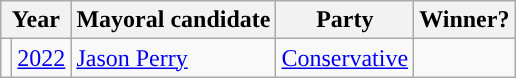<table class="wikitable">
<tr>
<th colspan="2">Year</th>
<th>Mayoral candidate</th>
<th>Party</th>
<th>Winner?</th>
</tr>
<tr>
<td style="background-color: "></td>
<td><a href='#'>2022</a></td>
<td><a href='#'>Jason Perry</a></td>
<td><a href='#'>Conservative</a></td>
<td></td>
</tr>
</table>
